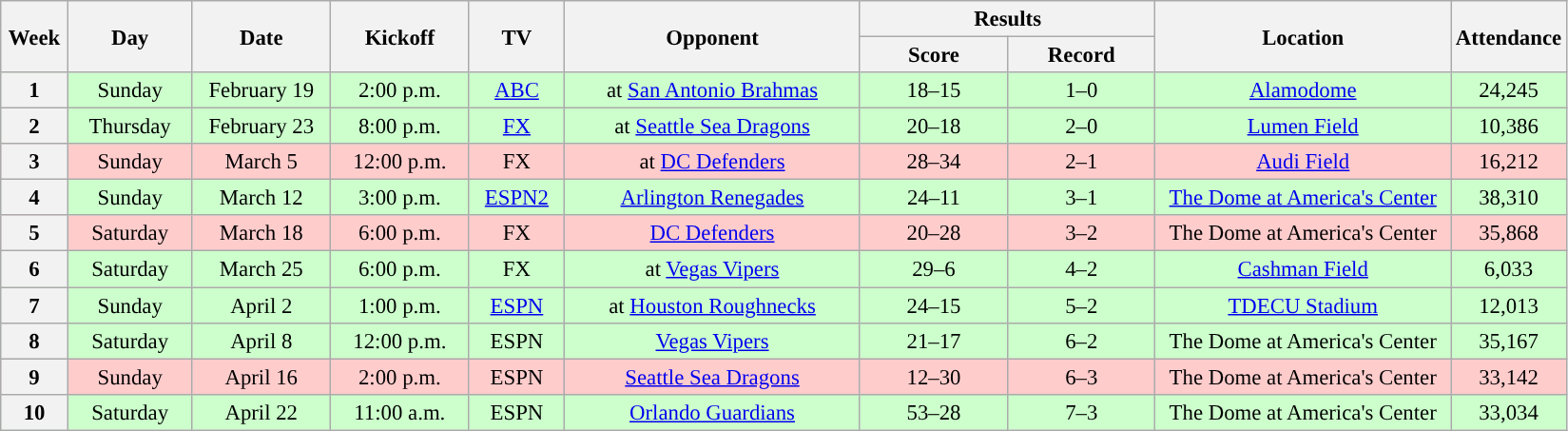<table class="wikitable" style="text-align:center; font-size: 95%;">
<tr>
<th rowspan="2" width="40">Week</th>
<th rowspan="2" width="80">Day</th>
<th rowspan="2" width="90">Date</th>
<th rowspan="2" width="90">Kickoff</th>
<th rowspan="2" width="60">TV</th>
<th rowspan="2" width="200">Opponent</th>
<th colspan="2" width="200">Results</th>
<th rowspan="2" width="200">Location</th>
<th rowspan="2">Attendance</th>
</tr>
<tr>
<th width="60">Score</th>
<th width="60">Record</th>
</tr>
<tr bgcolor=#ccffcc>
<th>1</th>
<td>Sunday</td>
<td>February 19</td>
<td>2:00 p.m.</td>
<td><a href='#'>ABC</a></td>
<td>at <a href='#'>San Antonio Brahmas</a></td>
<td>18–15</td>
<td>1–0</td>
<td><a href='#'>Alamodome</a></td>
<td>24,245</td>
</tr>
<tr bgcolor=#ccffcc>
<th>2</th>
<td>Thursday</td>
<td>February 23</td>
<td>8:00 p.m.</td>
<td><a href='#'>FX</a></td>
<td>at <a href='#'>Seattle Sea Dragons</a></td>
<td>20–18</td>
<td>2–0</td>
<td><a href='#'>Lumen Field</a></td>
<td>10,386</td>
</tr>
<tr bgcolor=#ffcccc>
<th>3</th>
<td>Sunday</td>
<td>March 5</td>
<td>12:00 p.m.</td>
<td>FX</td>
<td>at <a href='#'>DC Defenders</a></td>
<td>28–34</td>
<td>2–1</td>
<td><a href='#'>Audi Field</a></td>
<td>16,212</td>
</tr>
<tr bgcolor=#ccffcc>
<th>4</th>
<td>Sunday</td>
<td>March 12</td>
<td>3:00 p.m.</td>
<td><a href='#'>ESPN2</a></td>
<td><a href='#'>Arlington Renegades</a></td>
<td>24–11</td>
<td>3–1</td>
<td><a href='#'>The Dome at America's Center</a></td>
<td>38,310</td>
</tr>
<tr bgcolor=#ffcccc>
<th>5</th>
<td>Saturday</td>
<td>March 18</td>
<td>6:00 p.m.</td>
<td>FX</td>
<td><a href='#'>DC Defenders</a></td>
<td>20–28</td>
<td>3–2</td>
<td>The Dome at America's Center</td>
<td>35,868</td>
</tr>
<tr bgcolor=#ccffcc>
<th>6</th>
<td>Saturday</td>
<td>March 25</td>
<td>6:00 p.m.</td>
<td>FX</td>
<td>at <a href='#'>Vegas Vipers</a></td>
<td>29–6</td>
<td>4–2</td>
<td><a href='#'>Cashman Field</a></td>
<td>6,033</td>
</tr>
<tr bgcolor=#ccffcc>
<th>7</th>
<td>Sunday</td>
<td>April 2</td>
<td>1:00 p.m.</td>
<td><a href='#'>ESPN</a></td>
<td>at <a href='#'>Houston Roughnecks</a></td>
<td>24–15</td>
<td>5–2</td>
<td><a href='#'>TDECU Stadium</a></td>
<td>12,013</td>
</tr>
<tr bgcolor=#ccffcc>
<th>8</th>
<td>Saturday</td>
<td>April 8</td>
<td>12:00 p.m.</td>
<td>ESPN</td>
<td><a href='#'>Vegas Vipers</a></td>
<td>21–17 </td>
<td>6–2</td>
<td>The Dome at America's Center</td>
<td>35,167</td>
</tr>
<tr bgcolor=#ffcccc>
<th>9</th>
<td>Sunday</td>
<td>April 16</td>
<td>2:00 p.m.</td>
<td>ESPN</td>
<td><a href='#'>Seattle Sea Dragons</a></td>
<td>12–30</td>
<td>6–3</td>
<td>The Dome at America's Center</td>
<td>33,142</td>
</tr>
<tr bgcolor=#ccffcc>
<th>10</th>
<td>Saturday</td>
<td>April 22</td>
<td>11:00 a.m.</td>
<td>ESPN</td>
<td><a href='#'>Orlando Guardians</a></td>
<td>53–28</td>
<td>7–3</td>
<td>The Dome at America's Center</td>
<td>33,034</td>
</tr>
</table>
